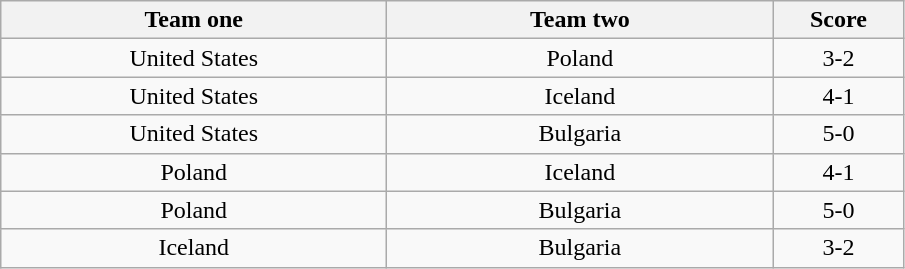<table class="wikitable" style="text-align: center">
<tr>
<th width=250>Team one</th>
<th width=250>Team two</th>
<th width=80>Score</th>
</tr>
<tr>
<td> United States</td>
<td> Poland</td>
<td>3-2</td>
</tr>
<tr>
<td> United States</td>
<td> Iceland</td>
<td>4-1</td>
</tr>
<tr>
<td> United States</td>
<td> Bulgaria</td>
<td>5-0</td>
</tr>
<tr>
<td> Poland</td>
<td> Iceland</td>
<td>4-1</td>
</tr>
<tr>
<td> Poland</td>
<td> Bulgaria</td>
<td>5-0</td>
</tr>
<tr>
<td> Iceland</td>
<td> Bulgaria</td>
<td>3-2</td>
</tr>
</table>
